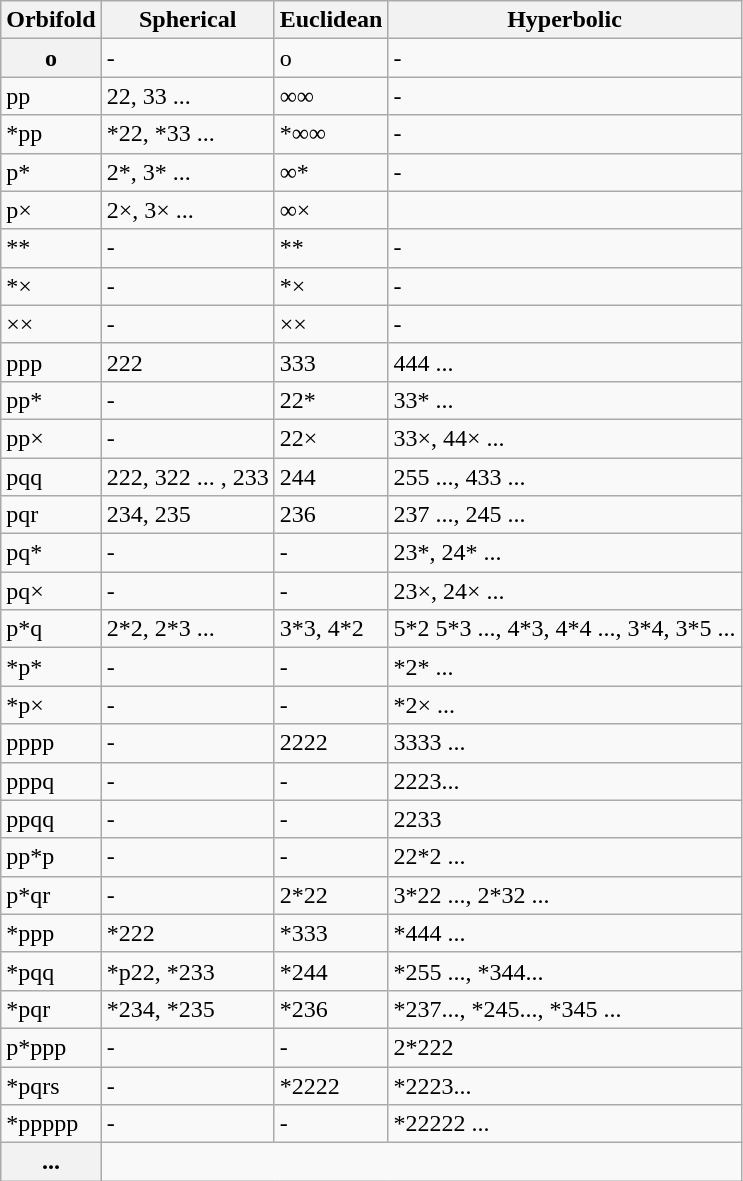<table class=wikitable>
<tr>
<th>Orbifold</th>
<th>Spherical</th>
<th>Euclidean</th>
<th>Hyperbolic</th>
</tr>
<tr>
<th>o</th>
<td>-</td>
<td>o</td>
<td>-</td>
</tr>
<tr>
<td>pp</td>
<td>22, 33 ...</td>
<td>∞∞</td>
<td>-</td>
</tr>
<tr>
<td>*pp</td>
<td>*22, *33 ...</td>
<td>*∞∞</td>
<td>-</td>
</tr>
<tr>
<td>p*</td>
<td>2*, 3* ...</td>
<td>∞*</td>
<td>-</td>
</tr>
<tr>
<td>p×</td>
<td>2×, 3× ...</td>
<td>∞×</td>
<td></td>
</tr>
<tr>
<td>**</td>
<td>-</td>
<td>**</td>
<td>-</td>
</tr>
<tr>
<td>*×</td>
<td>-</td>
<td>*×</td>
<td>-</td>
</tr>
<tr>
<td>××</td>
<td>-</td>
<td>××</td>
<td>-</td>
</tr>
<tr>
<td>ppp</td>
<td>222</td>
<td>333</td>
<td>444 ...</td>
</tr>
<tr>
<td>pp*</td>
<td>-</td>
<td>22*</td>
<td>33* ...</td>
</tr>
<tr>
<td>pp×</td>
<td>-</td>
<td>22×</td>
<td>33×, 44× ...</td>
</tr>
<tr>
<td>pqq</td>
<td>222, 322 ... , 233</td>
<td>244</td>
<td>255 ..., 433 ...</td>
</tr>
<tr>
<td>pqr</td>
<td>234, 235</td>
<td>236</td>
<td>237 ..., 245 ...</td>
</tr>
<tr>
<td>pq*</td>
<td>-</td>
<td>-</td>
<td>23*, 24* ...</td>
</tr>
<tr>
<td>pq×</td>
<td>-</td>
<td>-</td>
<td>23×, 24× ...</td>
</tr>
<tr>
<td>p*q</td>
<td>2*2, 2*3 ...</td>
<td>3*3, 4*2</td>
<td>5*2 5*3 ..., 4*3, 4*4 ..., 3*4, 3*5 ...</td>
</tr>
<tr>
<td>*p*</td>
<td>-</td>
<td>-</td>
<td>*2* ...</td>
</tr>
<tr>
<td>*p×</td>
<td>-</td>
<td>-</td>
<td>*2× ...</td>
</tr>
<tr>
<td>pppp</td>
<td>-</td>
<td>2222</td>
<td>3333 ...</td>
</tr>
<tr>
<td>pppq</td>
<td>-</td>
<td>-</td>
<td>2223...</td>
</tr>
<tr>
<td>ppqq</td>
<td>-</td>
<td>-</td>
<td>2233</td>
</tr>
<tr>
<td>pp*p</td>
<td>-</td>
<td>-</td>
<td>22*2 ...</td>
</tr>
<tr>
<td>p*qr</td>
<td>-</td>
<td>2*22</td>
<td>3*22 ..., 2*32 ...</td>
</tr>
<tr>
<td>*ppp</td>
<td>*222</td>
<td>*333</td>
<td>*444 ...</td>
</tr>
<tr>
<td>*pqq</td>
<td>*p22, *233</td>
<td>*244</td>
<td>*255 ..., *344...</td>
</tr>
<tr>
<td>*pqr</td>
<td>*234, *235</td>
<td>*236</td>
<td>*237..., *245..., *345 ...</td>
</tr>
<tr>
<td>p*ppp</td>
<td>-</td>
<td>-</td>
<td>2*222</td>
</tr>
<tr>
<td>*pqrs</td>
<td>-</td>
<td>*2222</td>
<td>*2223...</td>
</tr>
<tr>
<td>*ppppp</td>
<td>-</td>
<td>-</td>
<td>*22222 ...</td>
</tr>
<tr>
<th>...</th>
</tr>
</table>
